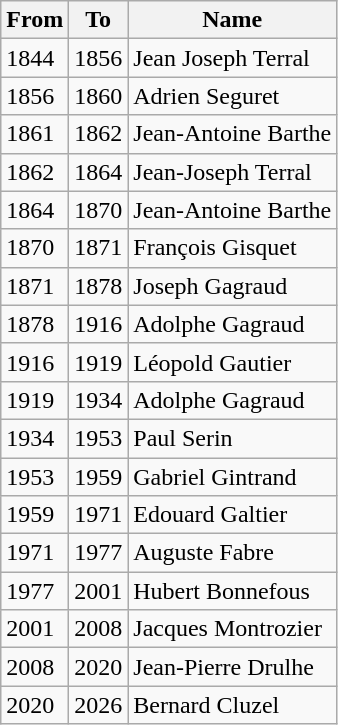<table class="wikitable">
<tr>
<th>From</th>
<th>To</th>
<th>Name</th>
</tr>
<tr>
<td>1844</td>
<td>1856</td>
<td>Jean Joseph Terral</td>
</tr>
<tr>
<td>1856</td>
<td>1860</td>
<td>Adrien Seguret</td>
</tr>
<tr>
<td>1861</td>
<td>1862</td>
<td>Jean-Antoine Barthe</td>
</tr>
<tr>
<td>1862</td>
<td>1864</td>
<td>Jean-Joseph Terral</td>
</tr>
<tr>
<td>1864</td>
<td>1870</td>
<td>Jean-Antoine Barthe</td>
</tr>
<tr>
<td>1870</td>
<td>1871</td>
<td>François Gisquet</td>
</tr>
<tr>
<td>1871</td>
<td>1878</td>
<td>Joseph Gagraud</td>
</tr>
<tr>
<td>1878</td>
<td>1916</td>
<td>Adolphe Gagraud</td>
</tr>
<tr>
<td>1916</td>
<td>1919</td>
<td>Léopold Gautier</td>
</tr>
<tr>
<td>1919</td>
<td>1934</td>
<td>Adolphe Gagraud</td>
</tr>
<tr>
<td>1934</td>
<td>1953</td>
<td>Paul Serin</td>
</tr>
<tr>
<td>1953</td>
<td>1959</td>
<td>Gabriel Gintrand</td>
</tr>
<tr>
<td>1959</td>
<td>1971</td>
<td>Edouard Galtier</td>
</tr>
<tr>
<td>1971</td>
<td>1977</td>
<td>Auguste Fabre</td>
</tr>
<tr>
<td>1977</td>
<td>2001</td>
<td>Hubert Bonnefous</td>
</tr>
<tr>
<td>2001</td>
<td>2008</td>
<td>Jacques Montrozier</td>
</tr>
<tr>
<td>2008</td>
<td>2020</td>
<td>Jean-Pierre Drulhe</td>
</tr>
<tr>
<td>2020</td>
<td>2026</td>
<td>Bernard Cluzel</td>
</tr>
</table>
